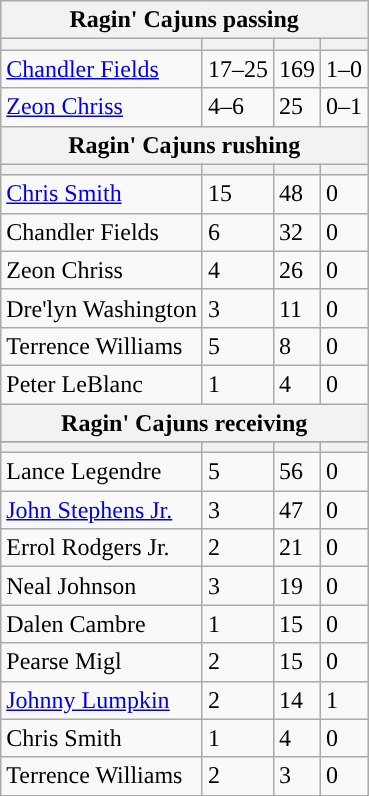<table class="wikitable plainrowheaders">
<tr>
<th colspan="6">Ragin' Cajuns passing</th>
</tr>
<tr>
<th scope="col"></th>
<th scope="col"></th>
<th scope="col"></th>
<th scope="col"></th>
</tr>
<tr>
<td><a href='#'>Chandler Fields</a></td>
<td>17–25</td>
<td>169</td>
<td>1–0</td>
</tr>
<tr>
<td><a href='#'>Zeon Chriss</a></td>
<td>4–6</td>
<td>25</td>
<td>0–1</td>
</tr>
<tr>
<th colspan="6">Ragin' Cajuns rushing</th>
</tr>
<tr>
<th scope="col"></th>
<th scope="col"></th>
<th scope="col"></th>
<th scope="col"></th>
</tr>
<tr>
<td><a href='#'>Chris Smith</a></td>
<td>15</td>
<td>48</td>
<td>0</td>
</tr>
<tr>
<td>Chandler Fields</td>
<td>6</td>
<td>32</td>
<td>0</td>
</tr>
<tr>
<td>Zeon Chriss</td>
<td>4</td>
<td>26</td>
<td>0</td>
</tr>
<tr>
<td>Dre'lyn Washington</td>
<td>3</td>
<td>11</td>
<td>0</td>
</tr>
<tr>
<td>Terrence Williams</td>
<td>5</td>
<td>8</td>
<td>0</td>
</tr>
<tr>
<td>Peter LeBlanc</td>
<td>1</td>
<td>4</td>
<td>0</td>
</tr>
<tr>
<th colspan="6">Ragin' Cajuns receiving</th>
</tr>
<tr>
</tr>
<tr>
<th scope="col"></th>
<th scope="col"></th>
<th scope="col"></th>
<th scope="col"></th>
</tr>
<tr>
<td>Lance Legendre</td>
<td>5</td>
<td>56</td>
<td>0</td>
</tr>
<tr>
<td><a href='#'>John Stephens Jr.</a></td>
<td>3</td>
<td>47</td>
<td>0</td>
</tr>
<tr>
<td>Errol Rodgers Jr.</td>
<td>2</td>
<td>21</td>
<td>0</td>
</tr>
<tr>
<td>Neal Johnson</td>
<td>3</td>
<td>19</td>
<td>0</td>
</tr>
<tr>
<td>Dalen Cambre</td>
<td>1</td>
<td>15</td>
<td>0</td>
</tr>
<tr>
<td>Pearse Migl</td>
<td>2</td>
<td>15</td>
<td>0</td>
</tr>
<tr>
<td><a href='#'>Johnny Lumpkin</a></td>
<td>2</td>
<td>14</td>
<td>1</td>
</tr>
<tr>
<td>Chris Smith</td>
<td>1</td>
<td>4</td>
<td>0</td>
</tr>
<tr>
<td>Terrence Williams</td>
<td>2</td>
<td>3</td>
<td>0</td>
</tr>
<tr>
</tr>
</table>
